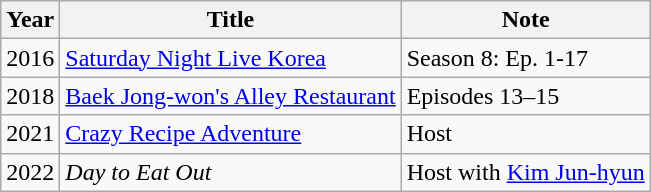<table class="wikitable">
<tr>
<th>Year</th>
<th>Title</th>
<th>Note</th>
</tr>
<tr>
<td>2016</td>
<td><a href='#'>Saturday Night Live Korea</a></td>
<td>Season 8: Ep. 1-17</td>
</tr>
<tr>
<td rowspan="1">2018</td>
<td><a href='#'>Baek Jong-won's Alley Restaurant</a></td>
<td>Episodes 13–15</td>
</tr>
<tr>
<td rowspan="1">2021</td>
<td><a href='#'>Crazy Recipe Adventure</a></td>
<td>Host</td>
</tr>
<tr>
<td>2022</td>
<td><em>Day to Eat Out</em></td>
<td>Host with <a href='#'>Kim Jun-hyun</a></td>
</tr>
</table>
